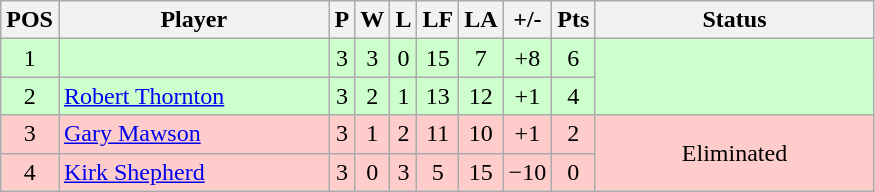<table class="wikitable" style="text-align:center; margin: 1em auto 1em auto, align:left">
<tr>
<th width=20>POS</th>
<th width=173>Player</th>
<th width=3>P</th>
<th width=3>W</th>
<th width=3>L</th>
<th width=20>LF</th>
<th width=20>LA</th>
<th width=20>+/-</th>
<th width=20>Pts</th>
<th width=179>Status</th>
</tr>
<tr style="background:#CCFFCC;">
<td>1</td>
<td style="text-align:left;"></td>
<td>3</td>
<td>3</td>
<td>0</td>
<td>15</td>
<td>7</td>
<td>+8</td>
<td>6</td>
<td rowspan=2></td>
</tr>
<tr style="background:#CCFFCC;">
<td>2</td>
<td style="text-align:left;"> <a href='#'>Robert Thornton</a></td>
<td>3</td>
<td>2</td>
<td>1</td>
<td>13</td>
<td>12</td>
<td>+1</td>
<td>4</td>
</tr>
<tr style="background:#FFCCCC;">
<td>3</td>
<td style="text-align:left;"> <a href='#'>Gary Mawson</a></td>
<td>3</td>
<td>1</td>
<td>2</td>
<td>11</td>
<td>10</td>
<td>+1</td>
<td>2</td>
<td rowspan=2>Eliminated</td>
</tr>
<tr style="background:#FFCCCC;">
<td>4</td>
<td style="text-align:left;"> <a href='#'>Kirk Shepherd</a></td>
<td>3</td>
<td>0</td>
<td>3</td>
<td>5</td>
<td>15</td>
<td>−10</td>
<td>0</td>
</tr>
</table>
